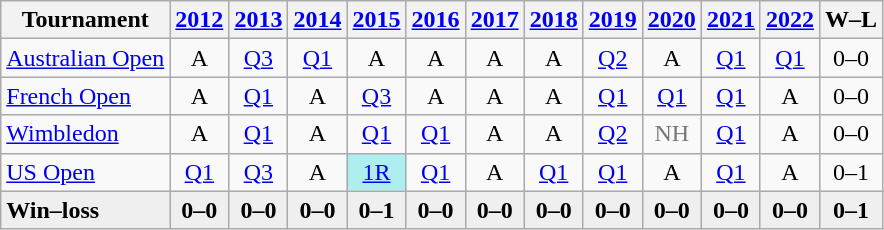<table class=wikitable style=text-align:center;>
<tr>
<th>Tournament</th>
<th><a href='#'>2012</a></th>
<th><a href='#'>2013</a></th>
<th><a href='#'>2014</a></th>
<th><a href='#'>2015</a></th>
<th><a href='#'>2016</a></th>
<th><a href='#'>2017</a></th>
<th><a href='#'>2018</a></th>
<th><a href='#'>2019</a></th>
<th><a href='#'>2020</a></th>
<th><a href='#'>2021</a></th>
<th><a href='#'>2022</a></th>
<th>W–L</th>
</tr>
<tr>
<td align=left><a href='#'>Australian Open</a></td>
<td>A</td>
<td><a href='#'>Q3</a></td>
<td><a href='#'>Q1</a></td>
<td>A</td>
<td>A</td>
<td>A</td>
<td>A</td>
<td><a href='#'>Q2</a></td>
<td>A</td>
<td><a href='#'>Q1</a></td>
<td><a href='#'>Q1</a></td>
<td>0–0</td>
</tr>
<tr>
<td align=left><a href='#'>French Open</a></td>
<td>A</td>
<td><a href='#'>Q1</a></td>
<td>A</td>
<td><a href='#'>Q3</a></td>
<td>A</td>
<td>A</td>
<td>A</td>
<td><a href='#'>Q1</a></td>
<td><a href='#'>Q1</a></td>
<td><a href='#'>Q1</a></td>
<td>A</td>
<td>0–0</td>
</tr>
<tr>
<td align=left><a href='#'>Wimbledon</a></td>
<td>A</td>
<td><a href='#'>Q1</a></td>
<td>A</td>
<td><a href='#'>Q1</a></td>
<td><a href='#'>Q1</a></td>
<td>A</td>
<td>A</td>
<td><a href='#'>Q2</a></td>
<td style="color:#767676;">NH</td>
<td><a href='#'>Q1</a></td>
<td>A</td>
<td>0–0</td>
</tr>
<tr>
<td align=left><a href='#'>US Open</a></td>
<td><a href='#'>Q1</a></td>
<td><a href='#'>Q3</a></td>
<td>A</td>
<td bgcolor=afeeee><a href='#'>1R</a></td>
<td><a href='#'>Q1</a></td>
<td>A</td>
<td><a href='#'>Q1</a></td>
<td><a href='#'>Q1</a></td>
<td>A</td>
<td><a href='#'>Q1</a></td>
<td>A</td>
<td>0–1</td>
</tr>
<tr style="background:#efefef; font-weight:bold;">
<td style="text-align:left">Win–loss</td>
<td>0–0</td>
<td>0–0</td>
<td>0–0</td>
<td>0–1</td>
<td>0–0</td>
<td>0–0</td>
<td>0–0</td>
<td>0–0</td>
<td>0–0</td>
<td>0–0</td>
<td>0–0</td>
<td>0–1</td>
</tr>
</table>
